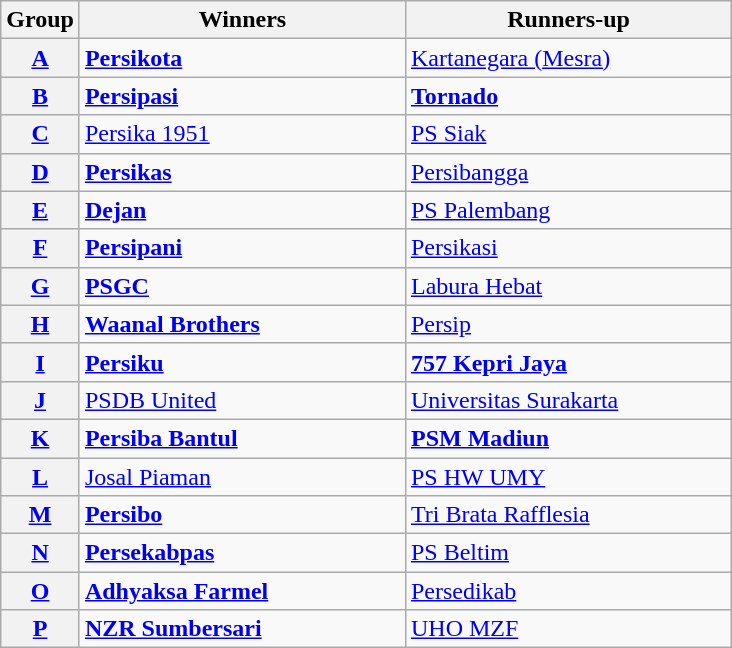<table class="wikitable" style="white-space:nowrap">
<tr>
<th>Group</th>
<th width=210>Winners</th>
<th width=210>Runners-up</th>
</tr>
<tr>
<th><a href='#'>A</a></th>
<td><strong> <a href='#'>Persikota</a></strong></td>
<td> <a href='#'>Kartanegara (Mesra)</a></td>
</tr>
<tr>
<th><a href='#'>B</a></th>
<td><strong> <a href='#'>Persipasi</a></strong></td>
<td><strong> <a href='#'>Tornado</a></strong></td>
</tr>
<tr>
<th><a href='#'>C</a></th>
<td> <a href='#'>Persika 1951</a></td>
<td> <a href='#'>PS Siak</a></td>
</tr>
<tr>
<th><a href='#'>D</a></th>
<td><strong> <a href='#'>Persikas</a></strong></td>
<td> <a href='#'>Persibangga</a></td>
</tr>
<tr>
<th><a href='#'>E</a></th>
<td><strong> <a href='#'>Dejan</a></strong></td>
<td> <a href='#'>PS Palembang</a></td>
</tr>
<tr>
<th><a href='#'>F</a></th>
<td><strong> <a href='#'>Persipani</a></strong></td>
<td> <a href='#'>Persikasi</a></td>
</tr>
<tr>
<th><a href='#'>G</a></th>
<td><strong> <a href='#'>PSGC</a></strong></td>
<td> <a href='#'>Labura Hebat</a></td>
</tr>
<tr>
<th><a href='#'>H</a></th>
<td><strong> <a href='#'>Waanal Brothers</a></strong></td>
<td> <a href='#'>Persip</a></td>
</tr>
<tr>
<th><a href='#'>I</a></th>
<td><strong> <a href='#'>Persiku</a></strong></td>
<td><strong> <a href='#'>757 Kepri Jaya</a></strong></td>
</tr>
<tr>
<th><a href='#'>J</a></th>
<td> <a href='#'>PSDB United</a></td>
<td> <a href='#'>Universitas Surakarta</a></td>
</tr>
<tr>
<th><a href='#'>K</a></th>
<td><strong> <a href='#'>Persiba Bantul</a></strong></td>
<td><strong> <a href='#'>PSM Madiun</a></strong></td>
</tr>
<tr>
<th><a href='#'>L</a></th>
<td> <a href='#'>Josal Piaman</a></td>
<td> <a href='#'>PS HW UMY</a></td>
</tr>
<tr>
<th><a href='#'>M</a></th>
<td> <strong><a href='#'>Persibo</a></strong></td>
<td> <a href='#'>Tri Brata Rafflesia</a></td>
</tr>
<tr>
<th><a href='#'>N</a></th>
<td><strong> <a href='#'>Persekabpas</a></strong></td>
<td> <a href='#'>PS Beltim</a></td>
</tr>
<tr>
<th><a href='#'>O</a></th>
<td> <strong><a href='#'>Adhyaksa Farmel</a></strong></td>
<td> <a href='#'>Persedikab</a></td>
</tr>
<tr>
<th><a href='#'>P</a></th>
<td><strong> <a href='#'>NZR Sumbersari</a></strong></td>
<td> <a href='#'>UHO MZF</a></td>
</tr>
</table>
